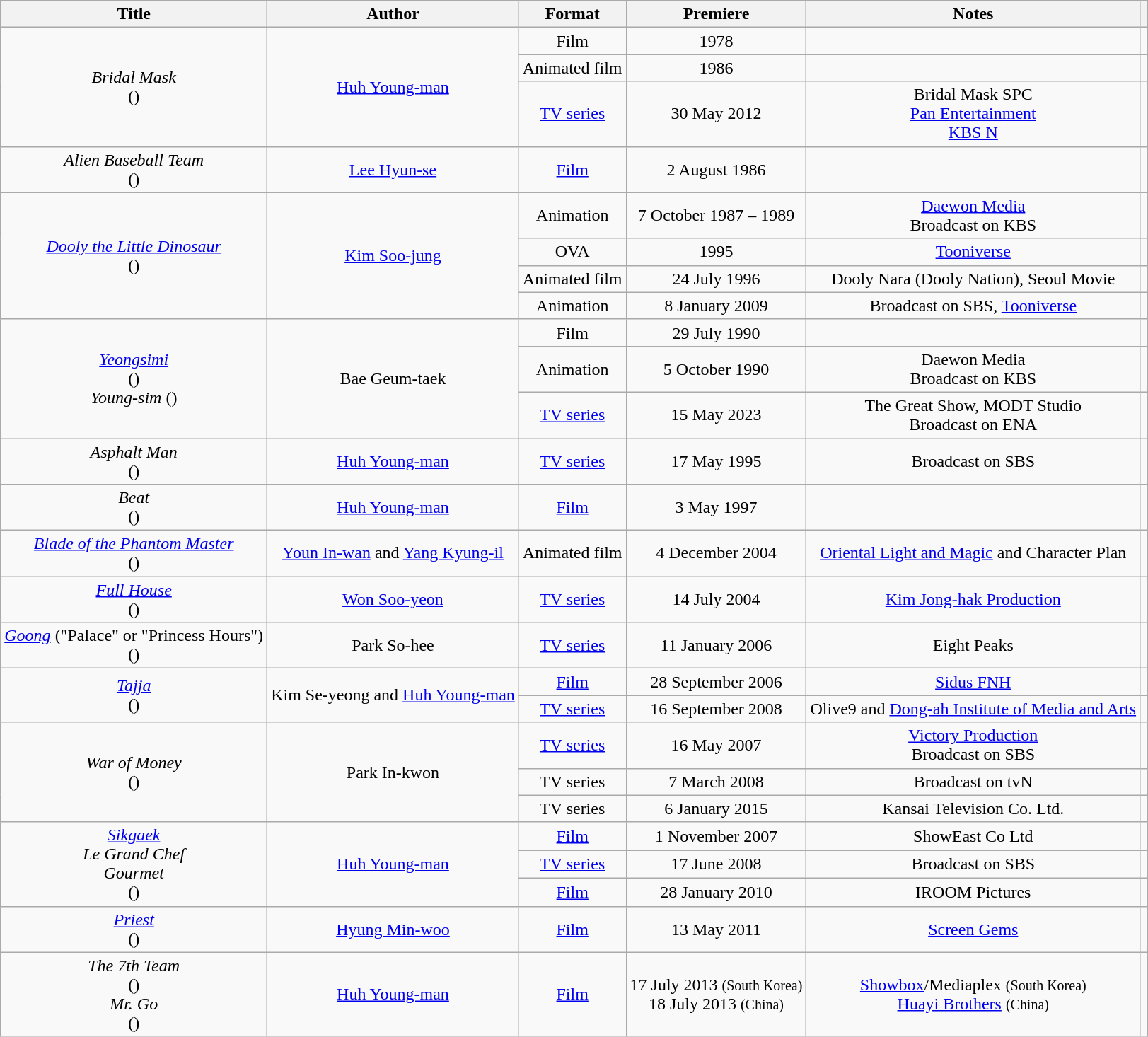<table class="wikitable sortable" style="text-align:center; margin=auto; ">
<tr>
<th>Title</th>
<th>Author</th>
<th scope="col">Format</th>
<th scope="col">Premiere</th>
<th scope="col" class="unsortable">Notes</th>
<th scope="col" class="unsortable"></th>
</tr>
<tr>
<td rowspan="3"><em>Bridal Mask</em><br>()</td>
<td rowspan="3"><a href='#'>Huh Young-man</a></td>
<td>Film</td>
<td>1978</td>
<td></td>
<td></td>
</tr>
<tr>
<td>Animated film</td>
<td>1986</td>
<td></td>
<td></td>
</tr>
<tr>
<td><a href='#'>TV series</a></td>
<td>30 May 2012</td>
<td>Bridal Mask SPC<br><a href='#'>Pan Entertainment</a><br><a href='#'>KBS N</a></td>
<td></td>
</tr>
<tr>
<td><em>Alien Baseball Team</em><br>()</td>
<td><a href='#'>Lee Hyun-se</a></td>
<td><a href='#'>Film</a></td>
<td>2 August 1986</td>
<td></td>
<td></td>
</tr>
<tr>
<td rowspan="4"><em><a href='#'>Dooly the Little Dinosaur</a></em><br>()</td>
<td rowspan="4"><a href='#'>Kim Soo-jung</a></td>
<td>Animation</td>
<td>7 October 1987 – 1989</td>
<td><a href='#'>Daewon Media</a><br>Broadcast on KBS</td>
<td></td>
</tr>
<tr>
<td>OVA</td>
<td>1995</td>
<td><a href='#'>Tooniverse</a></td>
<td></td>
</tr>
<tr>
<td>Animated film</td>
<td>24 July 1996</td>
<td>Dooly Nara (Dooly Nation), Seoul Movie</td>
<td></td>
</tr>
<tr>
<td>Animation</td>
<td>8 January 2009</td>
<td>Broadcast on SBS, <a href='#'>Tooniverse</a></td>
<td></td>
</tr>
<tr>
<td rowspan="3"><em><a href='#'>Yeongsimi</a></em><br>()<br><em>Young-sim</em> ()</td>
<td rowspan="3">Bae Geum-taek</td>
<td>Film</td>
<td>29 July 1990</td>
<td></td>
<td></td>
</tr>
<tr>
<td>Animation</td>
<td>5 October 1990</td>
<td>Daewon Media<br>Broadcast on KBS</td>
<td></td>
</tr>
<tr>
<td><a href='#'>TV series</a></td>
<td>15 May 2023</td>
<td>The Great Show, MODT Studio<br>Broadcast on ENA</td>
<td></td>
</tr>
<tr>
<td><em>Asphalt Man</em><br>()</td>
<td><a href='#'>Huh Young-man</a></td>
<td><a href='#'>TV series</a></td>
<td>17 May 1995</td>
<td>Broadcast on SBS</td>
<td></td>
</tr>
<tr>
<td><em>Beat</em><br>()</td>
<td><a href='#'>Huh Young-man</a></td>
<td><a href='#'>Film</a></td>
<td>3 May 1997</td>
<td></td>
<td></td>
</tr>
<tr>
<td><em><a href='#'>Blade of the Phantom Master</a></em><br>()</td>
<td><a href='#'>Youn In-wan</a> and <a href='#'>Yang Kyung-il</a></td>
<td>Animated film</td>
<td>4 December 2004</td>
<td><a href='#'>Oriental Light and Magic</a> and Character Plan</td>
<td></td>
</tr>
<tr>
<td><em><a href='#'>Full House</a></em><br>()</td>
<td><a href='#'>Won Soo-yeon</a></td>
<td><a href='#'>TV series</a></td>
<td>14 July 2004</td>
<td><a href='#'>Kim Jong-hak Production</a></td>
<td></td>
</tr>
<tr>
<td><em><a href='#'>Goong</a></em> ("Palace" or "Princess Hours")<br>()</td>
<td>Park So-hee</td>
<td><a href='#'>TV series</a></td>
<td>11 January 2006</td>
<td>Eight Peaks</td>
<td></td>
</tr>
<tr>
<td rowspan="2"><em><a href='#'>Tajja</a></em><br>()</td>
<td rowspan="2">Kim Se-yeong and <a href='#'>Huh Young-man</a></td>
<td><a href='#'>Film</a></td>
<td>28 September 2006</td>
<td><a href='#'>Sidus FNH</a></td>
<td></td>
</tr>
<tr>
<td><a href='#'>TV series</a></td>
<td>16 September 2008</td>
<td>Olive9 and <a href='#'>Dong-ah Institute of Media and Arts</a></td>
<td></td>
</tr>
<tr>
<td rowspan="3"><em>War of Money</em><br>()</td>
<td rowspan="3">Park In-kwon</td>
<td><a href='#'>TV series</a></td>
<td>16 May 2007</td>
<td><a href='#'>Victory Production</a><br>Broadcast on SBS</td>
<td></td>
</tr>
<tr>
<td>TV series</td>
<td>7 March 2008</td>
<td>Broadcast on tvN</td>
<td></td>
</tr>
<tr>
<td>TV series</td>
<td>6 January 2015</td>
<td>Kansai Television Co. Ltd.</td>
<td></td>
</tr>
<tr>
<td rowspan="3"><em><a href='#'>Sikgaek</a></em><br><em>Le Grand Chef</em><br><em>Gourmet</em><br>()</td>
<td rowspan="3"><a href='#'>Huh Young-man</a></td>
<td><a href='#'>Film</a></td>
<td>1 November 2007</td>
<td>ShowEast Co Ltd</td>
<td></td>
</tr>
<tr>
<td><a href='#'>TV series</a></td>
<td>17 June 2008</td>
<td>Broadcast on SBS</td>
<td></td>
</tr>
<tr>
<td><a href='#'>Film</a></td>
<td>28 January 2010</td>
<td>IROOM Pictures</td>
<td></td>
</tr>
<tr>
<td><em><a href='#'>Priest</a></em><br>()</td>
<td><a href='#'>Hyung Min-woo</a></td>
<td><a href='#'>Film</a></td>
<td>13 May 2011</td>
<td><a href='#'>Screen Gems</a></td>
<td></td>
</tr>
<tr>
<td><em>The 7th Team</em><br>()<br><em>Mr. Go</em><br>()</td>
<td><a href='#'>Huh Young-man</a></td>
<td><a href='#'>Film</a></td>
<td>17 July 2013 <small>(South Korea)</small><br>18 July 2013 <small>(China)</small></td>
<td><a href='#'>Showbox</a>/Mediaplex <small>(South Korea)</small><br><a href='#'>Huayi Brothers</a> <small>(China)</small></td>
<td></td>
</tr>
</table>
